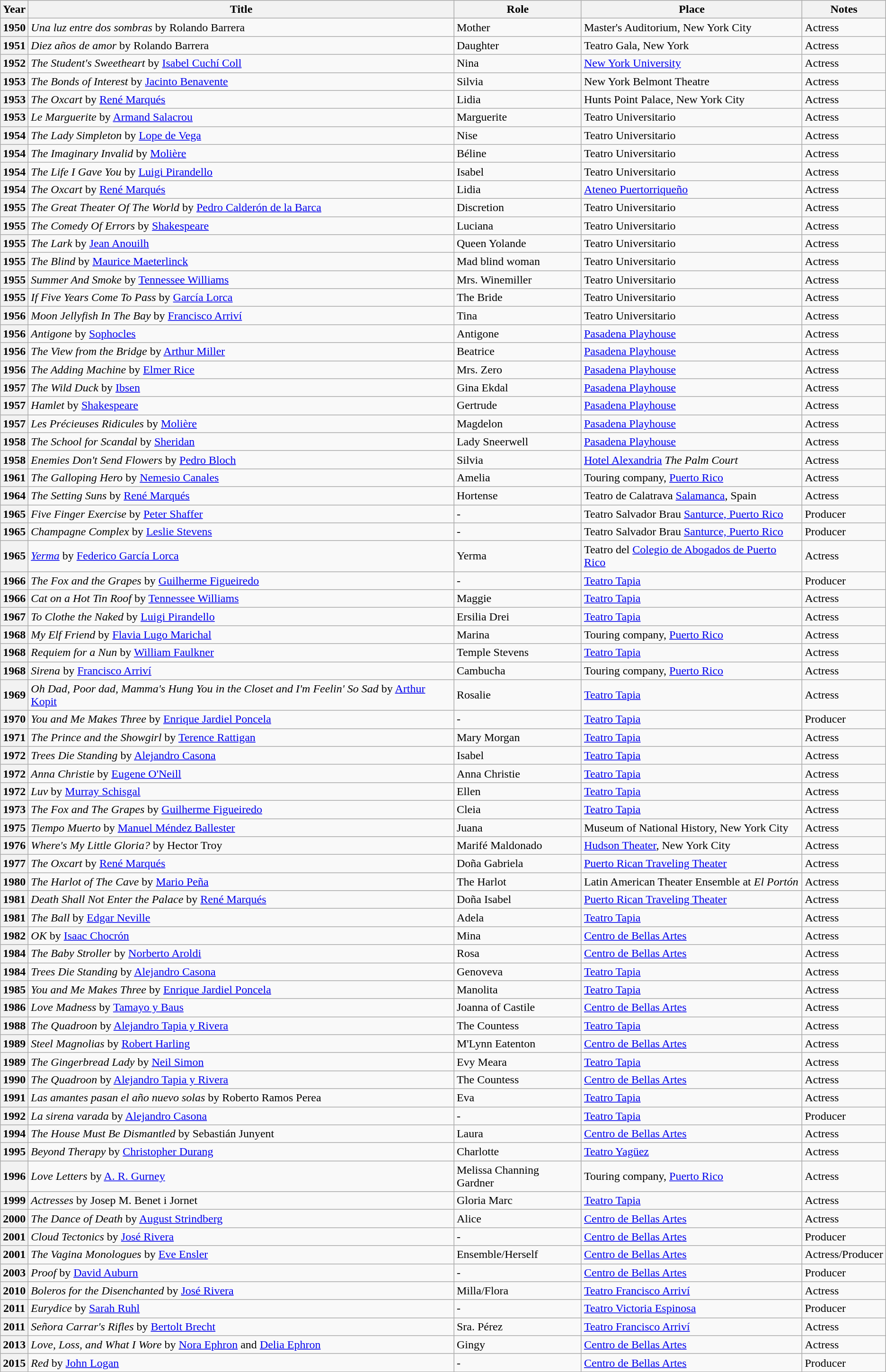<table class="wikitable plainrowheaders sortable">
<tr>
<th scope="col">Year</th>
<th scope="col">Title</th>
<th scope="col">Role</th>
<th scope="col">Place</th>
<th scope="col" class="unsortable">Notes</th>
</tr>
<tr>
<th scope="row">1950</th>
<td><em>Una luz entre dos sombras</em> by Rolando Barrera</td>
<td>Mother</td>
<td>Master's Auditorium, New York City</td>
<td>Actress</td>
</tr>
<tr>
<th scope="row">1951</th>
<td><em>Diez años de amor</em> by Rolando Barrera</td>
<td>Daughter</td>
<td>Teatro Gala, New York</td>
<td>Actress</td>
</tr>
<tr>
<th scope="row">1952</th>
<td><em>The Student's Sweetheart</em> by <a href='#'>Isabel Cuchí Coll</a></td>
<td>Nina</td>
<td><a href='#'>New York University</a></td>
<td>Actress</td>
</tr>
<tr>
<th scope="row">1953</th>
<td><em>The Bonds of Interest</em> by <a href='#'>Jacinto Benavente</a></td>
<td>Silvia</td>
<td>New York Belmont Theatre</td>
<td>Actress</td>
</tr>
<tr>
<th scope="row">1953</th>
<td><em>The Oxcart</em> by <a href='#'>René Marqués</a></td>
<td>Lidia</td>
<td>Hunts Point Palace, New York City</td>
<td>Actress</td>
</tr>
<tr>
<th scope="row">1953</th>
<td><em>Le Marguerite</em> by <a href='#'>Armand Salacrou</a></td>
<td>Marguerite</td>
<td>Teatro Universitario</td>
<td>Actress</td>
</tr>
<tr>
<th scope="row">1954</th>
<td><em>The Lady Simpleton</em> by <a href='#'>Lope de Vega</a></td>
<td>Nise</td>
<td>Teatro Universitario</td>
<td>Actress</td>
</tr>
<tr>
<th scope="row">1954</th>
<td><em>The Imaginary Invalid</em> by <a href='#'>Molière</a></td>
<td>Béline</td>
<td>Teatro Universitario</td>
<td>Actress</td>
</tr>
<tr>
<th scope="row">1954</th>
<td><em>The Life I Gave You</em> by <a href='#'>Luigi Pirandello</a></td>
<td>Isabel</td>
<td>Teatro Universitario</td>
<td>Actress</td>
</tr>
<tr>
<th scope="row">1954</th>
<td><em>The Oxcart</em> by <a href='#'>René Marqués</a></td>
<td>Lidia</td>
<td><a href='#'>Ateneo Puertorriqueño</a></td>
<td>Actress</td>
</tr>
<tr>
<th scope="row">1955</th>
<td><em>The Great Theater Of The World</em> by <a href='#'>Pedro Calderón de la Barca</a></td>
<td>Discretion</td>
<td>Teatro Universitario</td>
<td>Actress</td>
</tr>
<tr>
<th scope="row">1955</th>
<td><em>The Comedy Of Errors</em> by <a href='#'>Shakespeare</a></td>
<td>Luciana</td>
<td>Teatro Universitario</td>
<td>Actress</td>
</tr>
<tr>
<th scope="row">1955</th>
<td><em>The Lark</em> by <a href='#'>Jean Anouilh</a></td>
<td>Queen Yolande</td>
<td>Teatro Universitario</td>
<td>Actress</td>
</tr>
<tr>
<th scope="row">1955</th>
<td><em>The Blind</em> by <a href='#'>Maurice Maeterlinck</a></td>
<td>Mad blind woman</td>
<td>Teatro Universitario</td>
<td>Actress</td>
</tr>
<tr>
<th scope="row">1955</th>
<td><em>Summer And Smoke</em> by <a href='#'>Tennessee Williams</a></td>
<td>Mrs. Winemiller</td>
<td>Teatro Universitario</td>
<td>Actress</td>
</tr>
<tr>
<th scope="row">1955</th>
<td><em>If Five Years Come To Pass</em> by <a href='#'>García Lorca</a></td>
<td>The Bride</td>
<td>Teatro Universitario</td>
<td>Actress</td>
</tr>
<tr>
<th scope="row">1956</th>
<td><em>Moon Jellyfish In The Bay</em> by <a href='#'>Francisco Arriví</a></td>
<td>Tina</td>
<td>Teatro Universitario</td>
<td>Actress</td>
</tr>
<tr>
<th scope="row">1956</th>
<td><em>Antigone</em> by <a href='#'>Sophocles</a></td>
<td>Antigone</td>
<td><a href='#'>Pasadena Playhouse</a></td>
<td>Actress</td>
</tr>
<tr>
<th scope="row">1956</th>
<td><em>The View from the Bridge</em> by <a href='#'>Arthur Miller</a></td>
<td>Beatrice</td>
<td><a href='#'>Pasadena Playhouse</a></td>
<td>Actress</td>
</tr>
<tr>
<th scope="row">1956</th>
<td><em>The Adding Machine</em> by <a href='#'>Elmer Rice</a></td>
<td>Mrs. Zero</td>
<td><a href='#'>Pasadena Playhouse</a></td>
<td>Actress</td>
</tr>
<tr>
<th scope="row">1957</th>
<td><em>The Wild Duck</em> by <a href='#'>Ibsen</a></td>
<td>Gina Ekdal</td>
<td><a href='#'>Pasadena Playhouse</a></td>
<td>Actress</td>
</tr>
<tr>
<th scope="row">1957</th>
<td><em>Hamlet</em> by <a href='#'>Shakespeare</a></td>
<td>Gertrude</td>
<td><a href='#'>Pasadena Playhouse</a></td>
<td>Actress</td>
</tr>
<tr>
<th scope="row">1957</th>
<td><em>Les Précieuses Ridicules</em> by <a href='#'>Molière</a></td>
<td>Magdelon</td>
<td><a href='#'>Pasadena Playhouse</a></td>
<td>Actress</td>
</tr>
<tr>
<th scope="row">1958</th>
<td><em>The School for Scandal</em> by <a href='#'>Sheridan</a></td>
<td>Lady Sneerwell</td>
<td><a href='#'>Pasadena Playhouse</a></td>
<td>Actress</td>
</tr>
<tr>
<th scope="row">1958</th>
<td><em>Enemies Don't Send Flowers</em> by <a href='#'>Pedro Bloch</a></td>
<td>Silvia</td>
<td><a href='#'>Hotel Alexandria</a> <em>The Palm Court</em></td>
<td>Actress</td>
</tr>
<tr>
<th scope="row">1961</th>
<td><em>The Galloping Hero</em> by <a href='#'>Nemesio Canales</a></td>
<td>Amelia</td>
<td>Touring company, <a href='#'>Puerto Rico</a></td>
<td>Actress</td>
</tr>
<tr>
<th scope="row">1964</th>
<td><em>The Setting Suns</em> by <a href='#'>René Marqués</a></td>
<td>Hortense</td>
<td>Teatro de Calatrava <a href='#'>Salamanca</a>, Spain</td>
<td>Actress</td>
</tr>
<tr>
<th scope="row">1965</th>
<td><em>Five Finger Exercise</em> by <a href='#'>Peter Shaffer</a></td>
<td>-</td>
<td>Teatro Salvador Brau <a href='#'>Santurce, Puerto Rico</a></td>
<td>Producer</td>
</tr>
<tr>
<th scope="row">1965</th>
<td><em>Champagne Complex</em> by <a href='#'>Leslie Stevens</a></td>
<td>-</td>
<td>Teatro Salvador Brau <a href='#'>Santurce, Puerto Rico</a></td>
<td>Producer</td>
</tr>
<tr>
<th scope="row">1965</th>
<td><em><a href='#'>Yerma</a></em> by <a href='#'>Federico García Lorca</a></td>
<td>Yerma</td>
<td>Teatro del <a href='#'>Colegio de Abogados de Puerto Rico</a></td>
<td>Actress</td>
</tr>
<tr>
<th scope="row">1966</th>
<td><em>The Fox and the Grapes</em> by <a href='#'>Guilherme Figueiredo</a></td>
<td>-</td>
<td><a href='#'>Teatro Tapia</a></td>
<td>Producer</td>
</tr>
<tr>
<th scope="row">1966</th>
<td><em>Cat on a Hot Tin Roof</em> by <a href='#'>Tennessee Williams</a></td>
<td>Maggie</td>
<td><a href='#'>Teatro Tapia</a></td>
<td>Actress</td>
</tr>
<tr>
<th scope="row">1967</th>
<td><em>To Clothe the Naked</em> by <a href='#'>Luigi Pirandello</a></td>
<td>Ersilia Drei</td>
<td><a href='#'>Teatro Tapia</a></td>
<td>Actress</td>
</tr>
<tr>
<th scope="row">1968</th>
<td><em>My Elf Friend</em> by <a href='#'>Flavia Lugo Marichal</a></td>
<td>Marina</td>
<td>Touring company, <a href='#'>Puerto Rico</a></td>
<td>Actress</td>
</tr>
<tr>
<th scope="row">1968</th>
<td><em>Requiem for a Nun</em> by <a href='#'>William Faulkner</a></td>
<td>Temple Stevens</td>
<td><a href='#'>Teatro Tapia</a></td>
<td>Actress</td>
</tr>
<tr>
<th scope="row">1968</th>
<td><em>Sirena</em> by <a href='#'>Francisco Arriví</a></td>
<td>Cambucha</td>
<td>Touring company, <a href='#'>Puerto Rico</a></td>
<td>Actress</td>
</tr>
<tr>
<th scope="row">1969</th>
<td><em>Oh Dad, Poor dad, Mamma's Hung You in the Closet and I'm Feelin' So Sad</em> by <a href='#'>Arthur Kopit</a></td>
<td>Rosalie</td>
<td><a href='#'>Teatro Tapia</a></td>
<td>Actress</td>
</tr>
<tr>
<th scope="row">1970</th>
<td><em>You and Me Makes Three</em> by <a href='#'>Enrique Jardiel Poncela</a></td>
<td>-</td>
<td><a href='#'>Teatro Tapia</a></td>
<td>Producer</td>
</tr>
<tr>
<th scope="row">1971</th>
<td><em>The Prince and the Showgirl</em> by <a href='#'>Terence Rattigan</a></td>
<td>Mary Morgan</td>
<td><a href='#'>Teatro Tapia</a></td>
<td>Actress</td>
</tr>
<tr>
<th scope="row">1972</th>
<td><em>Trees Die Standing</em> by <a href='#'>Alejandro Casona</a></td>
<td>Isabel</td>
<td><a href='#'>Teatro Tapia</a></td>
<td>Actress</td>
</tr>
<tr>
<th scope="row">1972</th>
<td><em>Anna Christie</em> by <a href='#'>Eugene O'Neill</a></td>
<td>Anna Christie</td>
<td><a href='#'>Teatro Tapia</a></td>
<td>Actress</td>
</tr>
<tr>
<th scope="row">1972</th>
<td><em>Luv</em> by <a href='#'>Murray Schisgal</a></td>
<td>Ellen</td>
<td><a href='#'>Teatro Tapia</a></td>
<td>Actress</td>
</tr>
<tr>
<th scope="row">1973</th>
<td><em>The Fox and The Grapes</em> by <a href='#'>Guilherme Figueiredo</a></td>
<td>Cleia</td>
<td><a href='#'>Teatro Tapia</a></td>
<td>Actress</td>
</tr>
<tr>
<th scope="row">1975</th>
<td><em>Tiempo Muerto</em> by <a href='#'>Manuel Méndez Ballester</a></td>
<td>Juana</td>
<td>Museum of National History, New York City</td>
<td>Actress</td>
</tr>
<tr>
<th scope="row">1976</th>
<td><em>Where's My Little Gloria?</em> by Hector Troy</td>
<td>Marifé Maldonado</td>
<td><a href='#'>Hudson Theater</a>, New York City</td>
<td>Actress</td>
</tr>
<tr>
<th scope="row">1977</th>
<td><em>The Oxcart</em> by <a href='#'>René Marqués</a></td>
<td>Doña Gabriela</td>
<td><a href='#'>Puerto Rican Traveling Theater</a></td>
<td>Actress</td>
</tr>
<tr>
<th scope="row">1980</th>
<td><em>The Harlot of The Cave</em> by <a href='#'>Mario Peña</a></td>
<td>The Harlot</td>
<td>Latin American Theater Ensemble at <em>El Portón</em></td>
<td>Actress</td>
</tr>
<tr>
<th scope="row">1981</th>
<td><em>Death Shall Not Enter the Palace</em> by <a href='#'>René Marqués</a></td>
<td>Doña Isabel</td>
<td><a href='#'>Puerto Rican Traveling Theater</a></td>
<td>Actress</td>
</tr>
<tr>
<th scope="row">1981</th>
<td><em>The Ball</em> by <a href='#'>Edgar Neville</a></td>
<td>Adela</td>
<td><a href='#'>Teatro Tapia</a></td>
<td>Actress</td>
</tr>
<tr>
<th scope="row">1982</th>
<td><em>OK</em> by <a href='#'>Isaac Chocrón</a></td>
<td>Mina</td>
<td><a href='#'>Centro de Bellas Artes</a></td>
<td>Actress</td>
</tr>
<tr>
<th scope="row">1984</th>
<td><em>The Baby Stroller</em> by <a href='#'>Norberto Aroldi</a></td>
<td>Rosa</td>
<td><a href='#'>Centro de Bellas Artes</a></td>
<td>Actress</td>
</tr>
<tr>
<th scope="row">1984</th>
<td><em>Trees Die Standing</em> by <a href='#'>Alejandro Casona</a></td>
<td>Genoveva</td>
<td><a href='#'>Teatro Tapia</a></td>
<td>Actress</td>
</tr>
<tr>
<th scope="row">1985</th>
<td><em>You and Me Makes Three</em> by <a href='#'>Enrique Jardiel Poncela</a></td>
<td>Manolita</td>
<td><a href='#'>Teatro Tapia</a></td>
<td>Actress</td>
</tr>
<tr>
<th scope="row">1986</th>
<td><em>Love Madness</em> by <a href='#'>Tamayo y Baus</a></td>
<td>Joanna of Castile</td>
<td><a href='#'>Centro de Bellas Artes</a></td>
<td>Actress</td>
</tr>
<tr>
<th scope="row">1988</th>
<td><em>The Quadroon</em> by <a href='#'>Alejandro Tapia y Rivera</a></td>
<td>The Countess</td>
<td><a href='#'>Teatro Tapia</a></td>
<td>Actress</td>
</tr>
<tr>
<th scope="row">1989</th>
<td><em>Steel Magnolias</em> by <a href='#'>Robert Harling</a></td>
<td>M'Lynn Eatenton</td>
<td><a href='#'>Centro de Bellas Artes</a></td>
<td>Actress</td>
</tr>
<tr>
<th scope="row">1989</th>
<td><em>The Gingerbread Lady</em> by <a href='#'>Neil Simon</a></td>
<td>Evy Meara</td>
<td><a href='#'>Teatro Tapia</a></td>
<td>Actress</td>
</tr>
<tr>
<th scope="row">1990</th>
<td><em>The Quadroon</em> by <a href='#'>Alejandro Tapia y Rivera</a></td>
<td>The Countess</td>
<td><a href='#'>Centro de Bellas Artes</a></td>
<td>Actress</td>
</tr>
<tr>
<th scope="row">1991</th>
<td><em>Las amantes pasan el año nuevo solas</em> by Roberto Ramos Perea</td>
<td>Eva</td>
<td><a href='#'>Teatro Tapia</a></td>
<td>Actress</td>
</tr>
<tr>
<th scope="row">1992</th>
<td><em>La sirena varada</em> by <a href='#'>Alejandro Casona</a></td>
<td>-</td>
<td><a href='#'>Teatro Tapia</a></td>
<td>Producer</td>
</tr>
<tr>
<th scope="row">1994</th>
<td><em>The House Must Be Dismantled</em> by Sebastián Junyent</td>
<td>Laura</td>
<td><a href='#'>Centro de Bellas Artes</a></td>
<td>Actress</td>
</tr>
<tr>
<th scope="row">1995</th>
<td><em>Beyond Therapy</em> by <a href='#'>Christopher Durang</a></td>
<td>Charlotte</td>
<td><a href='#'>Teatro Yagüez</a></td>
<td>Actress</td>
</tr>
<tr>
<th scope="row">1996</th>
<td><em>Love Letters</em> by <a href='#'>A. R. Gurney</a></td>
<td>Melissa Channing Gardner</td>
<td>Touring company, <a href='#'>Puerto Rico</a></td>
<td>Actress</td>
</tr>
<tr>
<th scope="row">1999</th>
<td><em>Actresses</em> by Josep M. Benet i Jornet</td>
<td>Gloria Marc</td>
<td><a href='#'>Teatro Tapia</a></td>
<td>Actress</td>
</tr>
<tr>
<th scope="row">2000</th>
<td><em>The Dance of Death</em> by <a href='#'>August Strindberg</a></td>
<td>Alice</td>
<td><a href='#'>Centro de Bellas Artes</a></td>
<td>Actress</td>
</tr>
<tr>
<th scope="row">2001</th>
<td><em>Cloud Tectonics</em> by <a href='#'>José Rivera</a></td>
<td>-</td>
<td><a href='#'>Centro de Bellas Artes</a></td>
<td>Producer</td>
</tr>
<tr>
<th scope="row">2001</th>
<td><em>The Vagina Monologues</em> by <a href='#'>Eve Ensler</a></td>
<td>Ensemble/Herself</td>
<td><a href='#'>Centro de Bellas Artes</a></td>
<td>Actress/Producer</td>
</tr>
<tr>
<th scope="row">2003</th>
<td><em>Proof</em> by <a href='#'>David Auburn</a></td>
<td>-</td>
<td><a href='#'>Centro de Bellas Artes</a></td>
<td>Producer</td>
</tr>
<tr>
<th scope="row">2010</th>
<td><em>Boleros for the Disenchanted</em> by <a href='#'>José Rivera</a></td>
<td>Milla/Flora</td>
<td><a href='#'>Teatro Francisco Arriví</a></td>
<td>Actress</td>
</tr>
<tr>
<th scope="row">2011</th>
<td><em>Eurydice</em> by <a href='#'>Sarah Ruhl</a></td>
<td>-</td>
<td><a href='#'>Teatro Victoria Espinosa</a></td>
<td>Producer</td>
</tr>
<tr>
<th scope="row">2011</th>
<td><em>Señora Carrar's Rifles</em> by <a href='#'>Bertolt Brecht</a></td>
<td>Sra. Pérez</td>
<td><a href='#'>Teatro Francisco Arriví</a></td>
<td>Actress</td>
</tr>
<tr>
<th scope="row">2013</th>
<td><em>Love, Loss, and What I Wore</em> by <a href='#'>Nora Ephron</a> and <a href='#'>Delia Ephron</a></td>
<td>Gingy</td>
<td><a href='#'>Centro de Bellas Artes</a></td>
<td>Actress</td>
</tr>
<tr>
<th scope="row">2015</th>
<td><em>Red</em> by <a href='#'>John Logan</a></td>
<td>-</td>
<td><a href='#'>Centro de Bellas Artes</a></td>
<td>Producer</td>
</tr>
<tr>
</tr>
</table>
